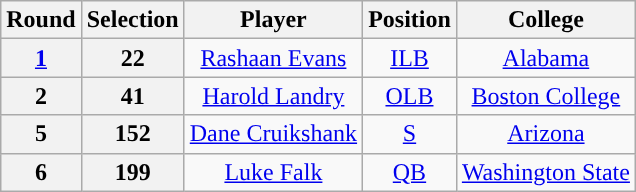<table class="wikitable" style="text-align:center">
<tr>
<th>Round</th>
<th>Selection</th>
<th>Player</th>
<th>Position</th>
<th>College</th>
</tr>
<tr>
<th><a href='#'>1</a></th>
<th>22</th>
<td><a href='#'>Rashaan Evans</a></td>
<td><a href='#'>ILB</a></td>
<td><a href='#'>Alabama</a></td>
</tr>
<tr>
<th>2</th>
<th>41</th>
<td><a href='#'>Harold Landry</a></td>
<td><a href='#'>OLB</a></td>
<td><a href='#'>Boston College</a></td>
</tr>
<tr>
<th>5</th>
<th>152</th>
<td><a href='#'>Dane Cruikshank</a></td>
<td><a href='#'>S</a></td>
<td><a href='#'>Arizona</a></td>
</tr>
<tr>
<th>6</th>
<th>199</th>
<td><a href='#'>Luke Falk</a></td>
<td><a href='#'>QB</a></td>
<td><a href='#'>Washington State</a></td>
</tr>
</table>
